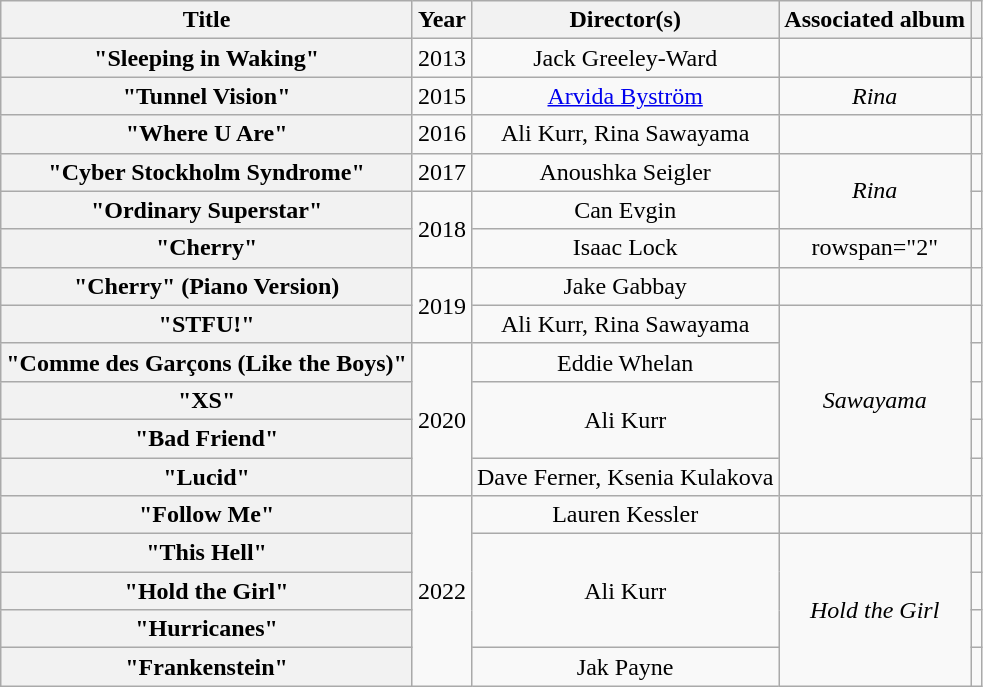<table class="wikitable plainrowheaders" style="text-align:center">
<tr>
<th>Title</th>
<th>Year</th>
<th>Director(s)</th>
<th>Associated album</th>
<th></th>
</tr>
<tr>
<th scope="row">"Sleeping in Waking"</th>
<td>2013</td>
<td>Jack Greeley-Ward</td>
<td></td>
<td></td>
</tr>
<tr>
<th scope="row">"Tunnel Vision"</th>
<td>2015</td>
<td><a href='#'>Arvida Byström</a></td>
<td><em>Rina</em></td>
<td></td>
</tr>
<tr>
<th scope="row">"Where U Are"</th>
<td>2016</td>
<td>Ali Kurr, Rina Sawayama</td>
<td></td>
<td></td>
</tr>
<tr>
<th scope="row">"Cyber Stockholm Syndrome"</th>
<td>2017</td>
<td>Anoushka Seigler</td>
<td rowspan="2"><em>Rina</em></td>
<td></td>
</tr>
<tr>
<th scope="row">"Ordinary Superstar"</th>
<td rowspan="2">2018</td>
<td>Can Evgin</td>
<td></td>
</tr>
<tr>
<th scope="row">"Cherry"</th>
<td>Isaac Lock</td>
<td>rowspan="2" </td>
<td></td>
</tr>
<tr>
<th scope="row">"Cherry" (Piano Version)</th>
<td rowspan="2">2019</td>
<td>Jake Gabbay</td>
<td></td>
</tr>
<tr>
<th scope="row">"STFU!"</th>
<td>Ali Kurr, Rina Sawayama</td>
<td rowspan="5"><em>Sawayama</em></td>
<td></td>
</tr>
<tr>
<th scope="row">"Comme des Garçons (Like the Boys)"</th>
<td rowspan="4">2020</td>
<td>Eddie Whelan</td>
<td></td>
</tr>
<tr>
<th scope="row">"XS"</th>
<td rowspan="2">Ali Kurr</td>
<td></td>
</tr>
<tr>
<th scope="row">"Bad Friend"</th>
<td></td>
</tr>
<tr>
<th scope="row">"Lucid"</th>
<td>Dave Ferner, Ksenia Kulakova</td>
<td></td>
</tr>
<tr>
<th scope="row">"Follow Me"<br></th>
<td rowspan="5">2022</td>
<td>Lauren Kessler</td>
<td></td>
<td></td>
</tr>
<tr>
<th scope="row">"This Hell"</th>
<td rowspan="3">Ali Kurr</td>
<td rowspan="4"><em>Hold the Girl</em></td>
<td></td>
</tr>
<tr>
<th scope="row">"Hold the Girl"</th>
<td></td>
</tr>
<tr>
<th scope="row">"Hurricanes"</th>
<td></td>
</tr>
<tr>
<th scope="row">"Frankenstein"</th>
<td>Jak Payne</td>
<td></td>
</tr>
</table>
